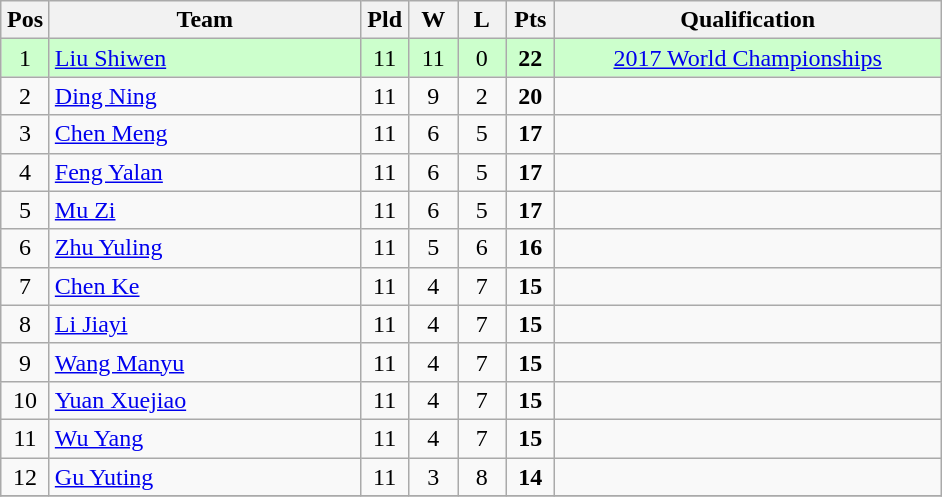<table class="wikitable" style="text-align:center">
<tr>
<th width=25>Pos</th>
<th width=200>Team</th>
<th width=25>Pld</th>
<th width=25>W</th>
<th width=25>L</th>
<th width=25>Pts</th>
<th width=250>Qualification</th>
</tr>
<tr bgcolor=ccffcc>
<td>1</td>
<td style="text-align:left;"><a href='#'>Liu Shiwen</a></td>
<td>11</td>
<td>11</td>
<td>0</td>
<td><strong>22</strong></td>
<td style="text-align:center;"><a href='#'>2017 World Championships</a></td>
</tr>
<tr>
<td>2</td>
<td style="text-align:left;"><a href='#'>Ding Ning</a></td>
<td>11</td>
<td>9</td>
<td>2</td>
<td><strong>20</strong></td>
<td></td>
</tr>
<tr>
<td>3</td>
<td style="text-align:left;"><a href='#'>Chen Meng</a></td>
<td>11</td>
<td>6</td>
<td>5</td>
<td><strong>17</strong></td>
<td></td>
</tr>
<tr>
<td>4</td>
<td style="text-align:left;"><a href='#'>Feng Yalan</a></td>
<td>11</td>
<td>6</td>
<td>5</td>
<td><strong>17</strong></td>
<td></td>
</tr>
<tr>
<td>5</td>
<td style="text-align:left;"><a href='#'>Mu Zi</a></td>
<td>11</td>
<td>6</td>
<td>5</td>
<td><strong>17</strong></td>
<td></td>
</tr>
<tr>
<td>6</td>
<td style="text-align:left;"><a href='#'>Zhu Yuling</a></td>
<td>11</td>
<td>5</td>
<td>6</td>
<td><strong>16</strong></td>
<td></td>
</tr>
<tr>
<td>7</td>
<td style="text-align:left;"><a href='#'>Chen Ke</a></td>
<td>11</td>
<td>4</td>
<td>7</td>
<td><strong>15</strong></td>
<td></td>
</tr>
<tr>
<td>8</td>
<td style="text-align:left;"><a href='#'>Li Jiayi</a></td>
<td>11</td>
<td>4</td>
<td>7</td>
<td><strong>15</strong></td>
<td></td>
</tr>
<tr>
<td>9</td>
<td style="text-align:left;"><a href='#'>Wang Manyu</a></td>
<td>11</td>
<td>4</td>
<td>7</td>
<td><strong>15</strong></td>
<td></td>
</tr>
<tr>
<td>10</td>
<td style="text-align:left;"><a href='#'>Yuan Xuejiao</a></td>
<td>11</td>
<td>4</td>
<td>7</td>
<td><strong>15</strong></td>
<td></td>
</tr>
<tr>
<td>11</td>
<td style="text-align:left;"><a href='#'>Wu Yang</a></td>
<td>11</td>
<td>4</td>
<td>7</td>
<td><strong>15</strong></td>
<td></td>
</tr>
<tr>
<td>12</td>
<td style="text-align:left;"><a href='#'>Gu Yuting</a></td>
<td>11</td>
<td>3</td>
<td>8</td>
<td><strong>14</strong></td>
<td></td>
</tr>
<tr>
</tr>
</table>
